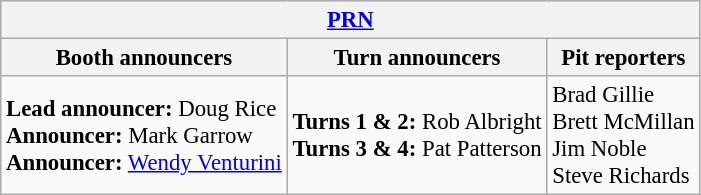<table class="wikitable" style="font-size: 95%">
<tr>
<th colspan="3"><a href='#'>PRN</a></th>
</tr>
<tr>
<th>Booth announcers</th>
<th>Turn announcers</th>
<th>Pit reporters</th>
</tr>
<tr>
<td><strong>Lead announcer:</strong> Doug Rice<br><strong>Announcer:</strong> Mark Garrow<br><strong>Announcer:</strong> <a href='#'>Wendy Venturini</a></td>
<td><strong>Turns 1 & 2:</strong> Rob Albright<br><strong>Turns 3 & 4:</strong> Pat Patterson</td>
<td>Brad Gillie<br>Brett McMillan<br>Jim Noble<br>Steve Richards</td>
</tr>
</table>
